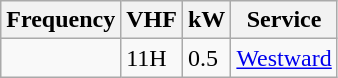<table class="wikitable sortable">
<tr>
<th>Frequency</th>
<th>VHF</th>
<th>kW</th>
<th>Service</th>
</tr>
<tr>
<td></td>
<td>11H</td>
<td>0.5</td>
<td><a href='#'>Westward</a></td>
</tr>
</table>
